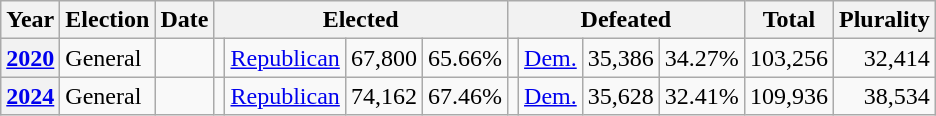<table class=wikitable>
<tr>
<th>Year</th>
<th>Election</th>
<th>Date</th>
<th ! colspan="4">Elected</th>
<th ! colspan="4">Defeated</th>
<th>Total</th>
<th>Plurality</th>
</tr>
<tr>
<th valign="top"><a href='#'>2020</a></th>
<td valign="top">General</td>
<td valign="top"></td>
<td valign="top"></td>
<td valign="top" ><a href='#'>Republican</a></td>
<td valign="top" align="right">67,800</td>
<td valign="top" align="right">65.66%</td>
<td valign="top"></td>
<td valign="top" ><a href='#'>Dem.</a></td>
<td valign="top" align="right">35,386</td>
<td valign="top" align="right">34.27%</td>
<td valign="top" align="right">103,256</td>
<td valign="top" align="right">32,414</td>
</tr>
<tr>
<th valign="top"><a href='#'>2024</a></th>
<td valign="top">General</td>
<td valign="top"></td>
<td valign="top"></td>
<td valign="top" ><a href='#'>Republican</a></td>
<td valign="top" align="right">74,162</td>
<td valign="top" align="right">67.46%</td>
<td valign="top"></td>
<td valign="top" ><a href='#'>Dem.</a></td>
<td valign="top" align="right">35,628</td>
<td valign="top" align="right">32.41%</td>
<td valign="top" align="right">109,936</td>
<td valign="top" align="right">38,534</td>
</tr>
</table>
